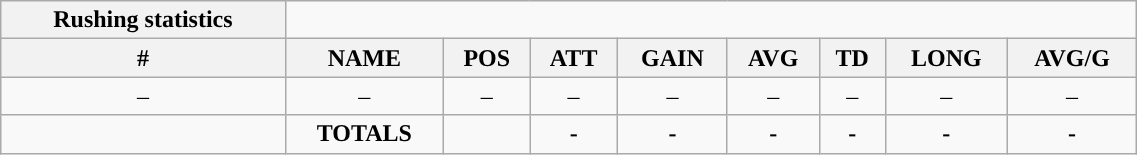<table style="width:60%; text-align:center;" class="wikitable collapsible collapsed">
<tr>
<th style="text-align:center; ">Rushing statistics</th>
</tr>
<tr>
<th>#</th>
<th>NAME</th>
<th>POS</th>
<th>ATT</th>
<th>GAIN</th>
<th>AVG</th>
<th>TD</th>
<th>LONG</th>
<th>AVG/G</th>
</tr>
<tr>
<td>–</td>
<td>–</td>
<td>–</td>
<td>–</td>
<td>–</td>
<td>–</td>
<td>–</td>
<td>–</td>
<td>–</td>
</tr>
<tr>
<td></td>
<td><strong>TOTALS</strong></td>
<td></td>
<td><strong>-</strong></td>
<td><strong>-</strong></td>
<td><strong>-</strong></td>
<td><strong>-</strong></td>
<td><strong>-</strong></td>
<td><strong>-</strong></td>
</tr>
</table>
